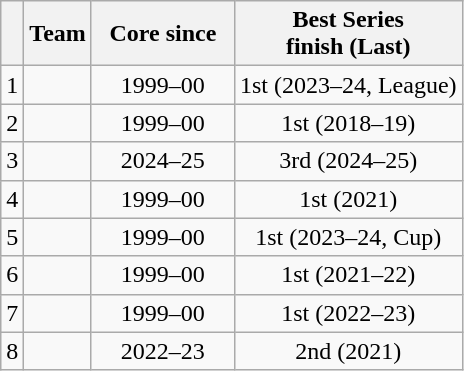<table class="wikitable sortable" style="text-align: center;">
<tr>
<th></th>
<th>Team</th>
<th style="width:5.5em;">Core since</th>
<th>Best Series <br> finish (Last)</th>
</tr>
<tr>
<td>1</td>
<td align="left"></td>
<td>1999–00</td>
<td>1st (2023–24, League)</td>
</tr>
<tr>
<td>2</td>
<td align="left"></td>
<td>1999–00</td>
<td>1st (2018–19)</td>
</tr>
<tr>
<td>3</td>
<td align="left"></td>
<td>2024–25</td>
<td>3rd (2024–25)</td>
</tr>
<tr>
<td>4</td>
<td align="left"></td>
<td>1999–00</td>
<td>1st (2021)</td>
</tr>
<tr>
<td>5</td>
<td align="left"></td>
<td>1999–00</td>
<td>1st (2023–24, Cup)</td>
</tr>
<tr>
<td>6</td>
<td align="left"></td>
<td>1999–00</td>
<td>1st (2021–22)</td>
</tr>
<tr>
<td>7</td>
<td align="left"></td>
<td>1999–00</td>
<td>1st (2022–23)</td>
</tr>
<tr>
<td>8</td>
<td align="left"></td>
<td>2022–23</td>
<td>2nd (2021)</td>
</tr>
</table>
